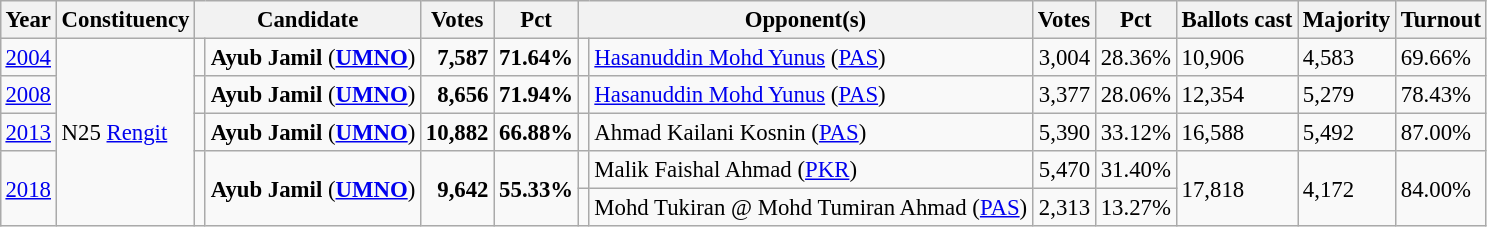<table class="wikitable" style="margin:0.5em ; font-size:95%">
<tr>
<th>Year</th>
<th>Constituency</th>
<th colspan=2>Candidate</th>
<th>Votes</th>
<th>Pct</th>
<th colspan=2>Opponent(s)</th>
<th>Votes</th>
<th>Pct</th>
<th>Ballots cast</th>
<th>Majority</th>
<th>Turnout</th>
</tr>
<tr>
<td><a href='#'>2004</a></td>
<td rowspan=5>N25 <a href='#'>Rengit</a></td>
<td></td>
<td><strong>Ayub Jamil</strong> (<a href='#'><strong>UMNO</strong></a>)</td>
<td align="right"><strong>7,587</strong></td>
<td><strong>71.64%</strong></td>
<td></td>
<td><a href='#'>Hasanuddin Mohd Yunus</a> (<a href='#'>PAS</a>)</td>
<td align="right">3,004</td>
<td>28.36%</td>
<td>10,906</td>
<td>4,583</td>
<td>69.66%</td>
</tr>
<tr>
<td><a href='#'>2008</a></td>
<td></td>
<td><strong>Ayub Jamil</strong> (<a href='#'><strong>UMNO</strong></a>)</td>
<td align="right"><strong>8,656</strong></td>
<td><strong>71.94%</strong></td>
<td></td>
<td><a href='#'>Hasanuddin Mohd Yunus</a> (<a href='#'>PAS</a>)</td>
<td align="right">3,377</td>
<td>28.06%</td>
<td>12,354</td>
<td>5,279</td>
<td>78.43%</td>
</tr>
<tr>
<td><a href='#'>2013</a></td>
<td></td>
<td><strong>Ayub Jamil</strong> (<a href='#'><strong>UMNO</strong></a>)</td>
<td align="right"><strong>10,882</strong></td>
<td><strong>66.88%</strong></td>
<td></td>
<td>Ahmad Kailani Kosnin (<a href='#'>PAS</a>)</td>
<td align="right">5,390</td>
<td>33.12%</td>
<td>16,588</td>
<td>5,492</td>
<td>87.00%</td>
</tr>
<tr>
<td rowspan=2><a href='#'>2018</a></td>
<td rowspan=2 ></td>
<td rowspan=2><strong>Ayub Jamil</strong> (<a href='#'><strong>UMNO</strong></a>)</td>
<td rowspan=2 align="right"><strong>9,642</strong></td>
<td rowspan=2><strong>55.33%</strong></td>
<td></td>
<td>Malik Faishal Ahmad (<a href='#'>PKR</a>)</td>
<td align="right">5,470</td>
<td>31.40%</td>
<td rowspan=2>17,818</td>
<td rowspan=2>4,172</td>
<td rowspan=2>84.00%</td>
</tr>
<tr>
<td></td>
<td>Mohd Tukiran @ Mohd Tumiran Ahmad (<a href='#'>PAS</a>)</td>
<td align="right">2,313</td>
<td>13.27%</td>
</tr>
</table>
